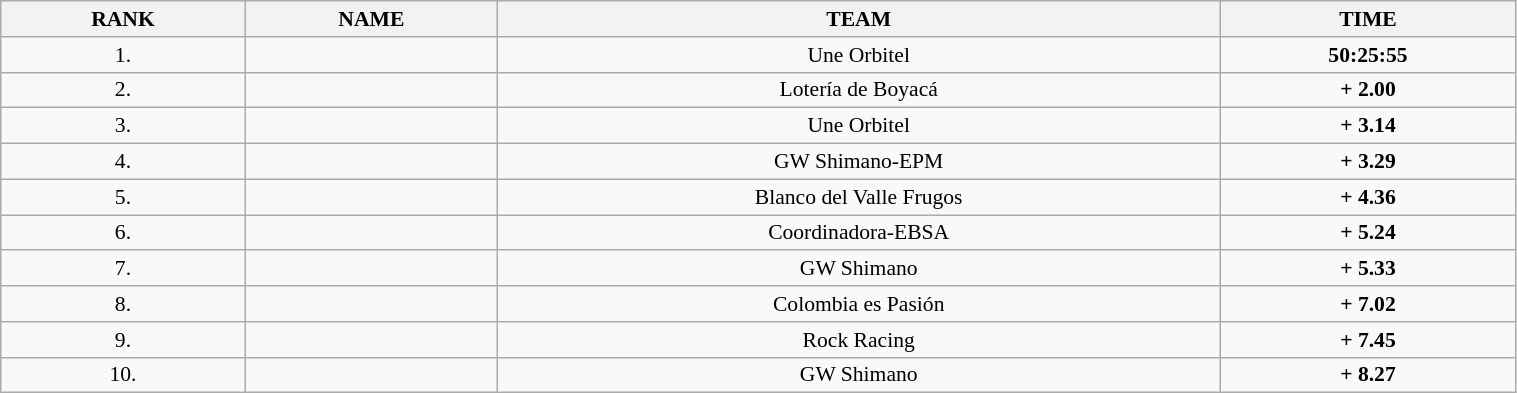<table class="wikitable"  style="font-size:90%; width:80%;">
<tr>
<th>RANK</th>
<th>NAME</th>
<th>TEAM</th>
<th>TIME</th>
</tr>
<tr>
<td style="text-align:center;">1.</td>
<td></td>
<td style="text-align:center;">Une Orbitel</td>
<td style="text-align:center;"><strong>50:25:55</strong></td>
</tr>
<tr>
<td style="text-align:center;">2.</td>
<td></td>
<td style="text-align:center;">Lotería de Boyacá</td>
<td style="text-align:center;"><strong>+ 2.00</strong></td>
</tr>
<tr>
<td style="text-align:center;">3.</td>
<td></td>
<td style="text-align:center;">Une Orbitel</td>
<td style="text-align:center;"><strong>+ 3.14</strong></td>
</tr>
<tr>
<td style="text-align:center;">4.</td>
<td></td>
<td style="text-align:center;">GW Shimano-EPM</td>
<td style="text-align:center;"><strong>+ 3.29</strong></td>
</tr>
<tr>
<td style="text-align:center;">5.</td>
<td></td>
<td style="text-align:center;">Blanco del Valle Frugos</td>
<td style="text-align:center;"><strong>+ 4.36</strong></td>
</tr>
<tr>
<td style="text-align:center;">6.</td>
<td></td>
<td style="text-align:center;">Coordinadora-EBSA</td>
<td style="text-align:center;"><strong>+ 5.24</strong></td>
</tr>
<tr>
<td style="text-align:center;">7.</td>
<td></td>
<td style="text-align:center;">GW Shimano</td>
<td style="text-align:center;"><strong>+ 5.33</strong></td>
</tr>
<tr>
<td style="text-align:center;">8.</td>
<td></td>
<td style="text-align:center;">Colombia es Pasión</td>
<td style="text-align:center;"><strong>+ 7.02</strong></td>
</tr>
<tr>
<td style="text-align:center;">9.</td>
<td></td>
<td style="text-align:center;">Rock Racing</td>
<td style="text-align:center;"><strong>+ 7.45</strong></td>
</tr>
<tr>
<td style="text-align:center;">10.</td>
<td></td>
<td style="text-align:center;">GW Shimano</td>
<td style="text-align:center;"><strong>+ 8.27</strong></td>
</tr>
</table>
